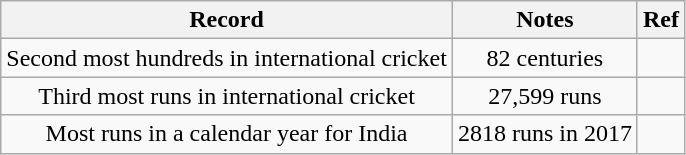<table class="wikitable" style="text-align:center;">
<tr>
<th>Record</th>
<th>Notes</th>
<th>Ref</th>
</tr>
<tr>
<td>Second most hundreds in international cricket</td>
<td>82 centuries</td>
<td></td>
</tr>
<tr>
<td>Third most runs in international cricket</td>
<td>27,599 runs</td>
<td></td>
</tr>
<tr>
<td>Most runs in a calendar year for India</td>
<td>2818 runs in 2017</td>
<td></td>
</tr>
</table>
